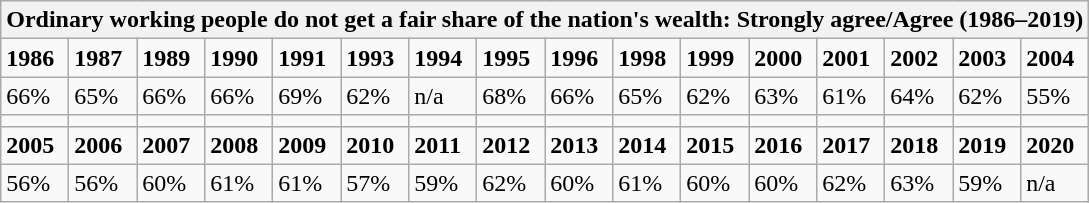<table class="wikitable">
<tr>
<th colspan="16">Ordinary working people do not get a fair share of the nation's wealth: Strongly agree/Agree (1986–2019)</th>
</tr>
<tr>
<td><strong>1986</strong></td>
<td><strong>1987</strong></td>
<td><strong>1989</strong></td>
<td><strong>1990</strong></td>
<td><strong>1991</strong></td>
<td><strong>1993</strong></td>
<td><strong>1994</strong></td>
<td><strong>1995</strong></td>
<td><strong>1996</strong></td>
<td><strong>1998</strong></td>
<td><strong>1999</strong></td>
<td><strong>2000</strong></td>
<td><strong>2001</strong></td>
<td><strong>2002</strong></td>
<td><strong>2003</strong></td>
<td><strong>2004</strong></td>
</tr>
<tr>
<td>66%</td>
<td>65%</td>
<td>66%</td>
<td>66%</td>
<td>69%</td>
<td>62%</td>
<td>n/a</td>
<td>68%</td>
<td>66%</td>
<td>65%</td>
<td>62%</td>
<td>63%</td>
<td>61%</td>
<td>64%</td>
<td>62%</td>
<td>55%</td>
</tr>
<tr>
<td></td>
<td></td>
<td></td>
<td></td>
<td></td>
<td></td>
<td></td>
<td></td>
<td></td>
<td></td>
<td></td>
<td></td>
<td></td>
<td></td>
<td></td>
<td></td>
</tr>
<tr>
<td><strong>2005</strong></td>
<td><strong>2006</strong></td>
<td><strong>2007</strong></td>
<td><strong>2008</strong></td>
<td><strong>2009</strong></td>
<td><strong>2010</strong></td>
<td><strong>2011</strong></td>
<td><strong>2012</strong></td>
<td><strong>2013</strong></td>
<td><strong>2014</strong></td>
<td><strong>2015</strong></td>
<td><strong>2016</strong></td>
<td><strong>2017</strong></td>
<td><strong>2018</strong></td>
<td><strong>2019</strong></td>
<td><strong>2020</strong></td>
</tr>
<tr>
<td>56%</td>
<td>56%</td>
<td>60%</td>
<td>61%</td>
<td>61%</td>
<td>57%</td>
<td>59%</td>
<td>62%</td>
<td>60%</td>
<td>61%</td>
<td>60%</td>
<td>60%</td>
<td>62%</td>
<td>63%</td>
<td>59%</td>
<td>n/a</td>
</tr>
</table>
